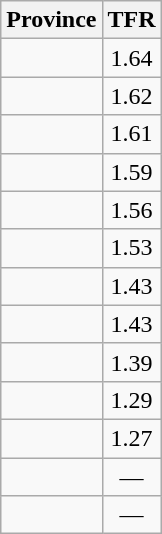<table class="wikitable sortable">
<tr>
<th>Province</th>
<th>TFR</th>
</tr>
<tr>
<td></td>
<td align="center">1.64</td>
</tr>
<tr>
<td></td>
<td align="center">1.62</td>
</tr>
<tr>
<td></td>
<td align="center">1.61</td>
</tr>
<tr>
<td></td>
<td align="center">1.59</td>
</tr>
<tr>
<td></td>
<td align="center">1.56</td>
</tr>
<tr>
<td></td>
<td align="center">1.53</td>
</tr>
<tr>
<td><strong></strong></td>
<td align="center">1.43</td>
</tr>
<tr>
<td></td>
<td align="center">1.43</td>
</tr>
<tr>
<td></td>
<td align="center">1.39</td>
</tr>
<tr>
<td></td>
<td align="center">1.29</td>
</tr>
<tr>
<td></td>
<td align="center">1.27</td>
</tr>
<tr>
<td></td>
<td align="center">—</td>
</tr>
<tr>
<td></td>
<td align="center">—</td>
</tr>
</table>
